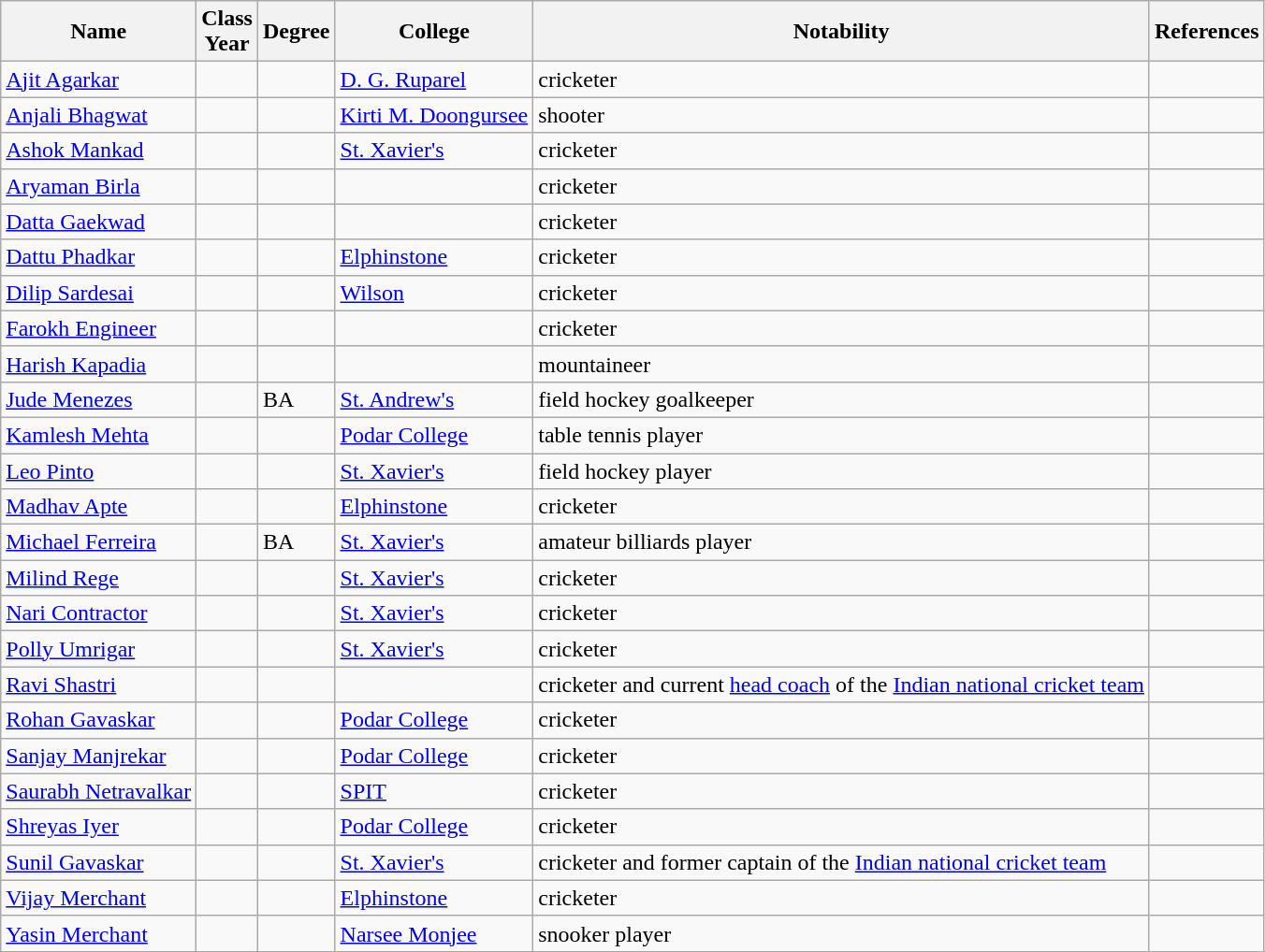<table class="wikitable sortable">
<tr>
<th>Name</th>
<th>Class<br>Year</th>
<th>Degree</th>
<th>College</th>
<th class="unsortable">Notability</th>
<th class="unsortable">References</th>
</tr>
<tr>
<td><a href='#'>Ajit Agarkar</a></td>
<td></td>
<td></td>
<td><a href='#'>D. G. Ruparel</a></td>
<td>cricketer</td>
<td></td>
</tr>
<tr>
<td><a href='#'>Anjali Bhagwat</a></td>
<td></td>
<td></td>
<td><a href='#'>Kirti M. Doongursee</a></td>
<td>shooter</td>
<td></td>
</tr>
<tr>
<td><a href='#'>Ashok Mankad</a></td>
<td></td>
<td></td>
<td><a href='#'>St. Xavier's</a></td>
<td>cricketer</td>
<td></td>
</tr>
<tr>
<td><a href='#'>Aryaman Birla</a></td>
<td></td>
<td></td>
<td></td>
<td>cricketer</td>
<td></td>
</tr>
<tr>
<td><a href='#'>Datta Gaekwad</a></td>
<td></td>
<td></td>
<td></td>
<td>cricketer</td>
<td></td>
</tr>
<tr>
<td><a href='#'>Dattu Phadkar</a></td>
<td></td>
<td></td>
<td><a href='#'>Elphinstone</a></td>
<td>cricketer</td>
<td></td>
</tr>
<tr>
<td><a href='#'>Dilip Sardesai</a></td>
<td></td>
<td></td>
<td><a href='#'>Wilson</a></td>
<td>cricketer</td>
<td></td>
</tr>
<tr>
<td><a href='#'>Farokh Engineer</a></td>
<td></td>
<td></td>
<td></td>
<td>cricketer</td>
<td></td>
</tr>
<tr>
<td><a href='#'>Harish Kapadia</a></td>
<td></td>
<td></td>
<td></td>
<td>mountaineer</td>
<td></td>
</tr>
<tr>
<td><a href='#'>Jude Menezes</a></td>
<td></td>
<td>BA</td>
<td><a href='#'>St. Andrew's</a></td>
<td>field hockey goalkeeper</td>
<td></td>
</tr>
<tr>
<td><a href='#'>Kamlesh Mehta</a></td>
<td></td>
<td></td>
<td><a href='#'>Podar College</a></td>
<td>table tennis player</td>
<td></td>
</tr>
<tr>
<td><a href='#'>Leo Pinto</a></td>
<td></td>
<td></td>
<td><a href='#'>St. Xavier's</a></td>
<td>field hockey player</td>
<td></td>
</tr>
<tr>
<td><a href='#'>Madhav Apte</a></td>
<td></td>
<td></td>
<td><a href='#'>Elphinstone</a></td>
<td>cricketer</td>
<td></td>
</tr>
<tr>
<td><a href='#'>Michael Ferreira</a></td>
<td></td>
<td>BA</td>
<td><a href='#'>St. Xavier's</a></td>
<td>amateur billiards player</td>
<td></td>
</tr>
<tr>
<td><a href='#'>Milind Rege</a></td>
<td></td>
<td></td>
<td><a href='#'>St. Xavier's</a></td>
<td>cricketer</td>
<td></td>
</tr>
<tr>
<td><a href='#'>Nari Contractor</a></td>
<td></td>
<td></td>
<td><a href='#'>St. Xavier's</a></td>
<td>cricketer</td>
<td></td>
</tr>
<tr>
<td><a href='#'>Polly Umrigar</a></td>
<td></td>
<td></td>
<td><a href='#'>St. Xavier's</a></td>
<td>cricketer</td>
<td></td>
</tr>
<tr>
<td><a href='#'>Ravi Shastri</a></td>
<td></td>
<td></td>
<td></td>
<td>cricketer and current <a href='#'>head coach</a> of the <a href='#'>Indian national cricket team</a></td>
<td></td>
</tr>
<tr>
<td><a href='#'>Rohan Gavaskar</a></td>
<td></td>
<td></td>
<td><a href='#'>Podar College</a></td>
<td>cricketer</td>
<td></td>
</tr>
<tr>
<td><a href='#'>Sanjay Manjrekar</a></td>
<td></td>
<td></td>
<td><a href='#'>Podar College</a></td>
<td>cricketer</td>
<td></td>
</tr>
<tr>
<td><a href='#'>Saurabh Netravalkar</a></td>
<td></td>
<td></td>
<td><a href='#'>SPIT</a></td>
<td>cricketer</td>
<td></td>
</tr>
<tr>
<td><a href='#'>Shreyas Iyer</a></td>
<td></td>
<td></td>
<td><a href='#'>Podar College</a></td>
<td>cricketer</td>
<td></td>
</tr>
<tr>
<td><a href='#'>Sunil Gavaskar</a></td>
<td></td>
<td></td>
<td><a href='#'>St. Xavier's</a></td>
<td>cricketer and former captain of the <a href='#'>Indian national cricket team</a></td>
<td></td>
</tr>
<tr>
<td><a href='#'>Vijay Merchant</a></td>
<td></td>
<td></td>
<td><a href='#'>Elphinstone</a></td>
<td>cricketer</td>
<td></td>
</tr>
<tr>
<td><a href='#'>Yasin Merchant</a></td>
<td></td>
<td></td>
<td><a href='#'>Narsee Monjee</a></td>
<td>snooker player</td>
<td></td>
</tr>
</table>
